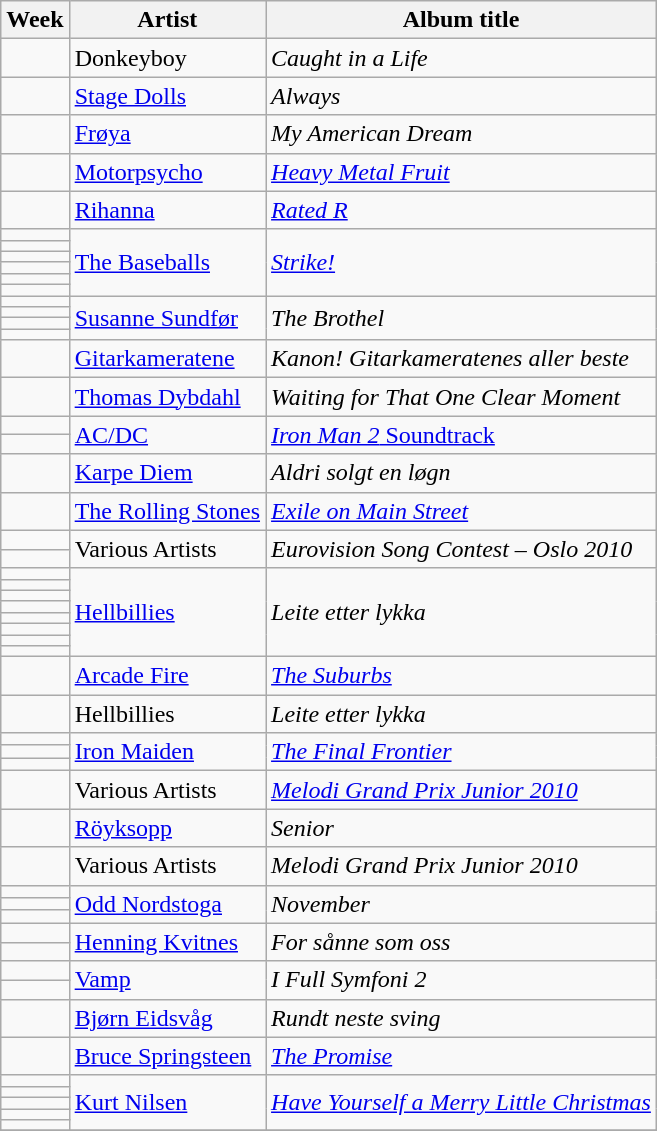<table class="wikitable">
<tr>
<th>Week</th>
<th>Artist</th>
<th>Album title</th>
</tr>
<tr>
<td></td>
<td>Donkeyboy</td>
<td><em>Caught in a Life</em></td>
</tr>
<tr>
<td></td>
<td><a href='#'>Stage Dolls</a></td>
<td><em>Always</em></td>
</tr>
<tr>
<td></td>
<td><a href='#'>Frøya</a></td>
<td><em>My American Dream</em></td>
</tr>
<tr>
<td></td>
<td><a href='#'>Motorpsycho</a></td>
<td><em><a href='#'>Heavy Metal Fruit</a></em></td>
</tr>
<tr>
<td></td>
<td><a href='#'>Rihanna</a></td>
<td><em><a href='#'>Rated R</a></em></td>
</tr>
<tr>
<td></td>
<td rowspan=6><a href='#'>The Baseballs</a></td>
<td rowspan=6><em><a href='#'>Strike!</a></em></td>
</tr>
<tr>
<td></td>
</tr>
<tr>
<td></td>
</tr>
<tr>
<td></td>
</tr>
<tr>
<td></td>
</tr>
<tr>
<td></td>
</tr>
<tr>
<td></td>
<td rowspan=4><a href='#'>Susanne Sundfør</a></td>
<td rowspan=4><em>The Brothel</em></td>
</tr>
<tr>
<td></td>
</tr>
<tr>
<td></td>
</tr>
<tr>
<td></td>
</tr>
<tr>
<td></td>
<td><a href='#'>Gitarkameratene</a></td>
<td><em>Kanon! Gitarkameratenes aller beste</em></td>
</tr>
<tr>
<td></td>
<td><a href='#'>Thomas Dybdahl</a></td>
<td><em>Waiting for That One Clear Moment</em></td>
</tr>
<tr>
<td></td>
<td rowspan=2><a href='#'>AC/DC</a></td>
<td rowspan=2><a href='#'><em>Iron Man 2</em> Soundtrack</a></td>
</tr>
<tr>
<td></td>
</tr>
<tr>
<td></td>
<td><a href='#'>Karpe Diem</a></td>
<td><em>Aldri solgt en løgn</em></td>
</tr>
<tr>
<td></td>
<td><a href='#'>The Rolling Stones</a></td>
<td><em><a href='#'>Exile on Main Street</a></em></td>
</tr>
<tr>
<td></td>
<td rowspan=2>Various Artists</td>
<td rowspan=2><em>Eurovision Song Contest – Oslo 2010</em></td>
</tr>
<tr>
<td></td>
</tr>
<tr>
<td></td>
<td rowspan=8><a href='#'>Hellbillies</a></td>
<td rowspan=8><em>Leite etter lykka</em></td>
</tr>
<tr>
<td></td>
</tr>
<tr>
<td></td>
</tr>
<tr>
<td></td>
</tr>
<tr>
<td></td>
</tr>
<tr>
<td></td>
</tr>
<tr>
<td></td>
</tr>
<tr>
<td></td>
</tr>
<tr>
<td></td>
<td><a href='#'>Arcade Fire</a></td>
<td><em><a href='#'>The Suburbs</a></em></td>
</tr>
<tr>
<td></td>
<td>Hellbillies</td>
<td><em>Leite etter lykka</em></td>
</tr>
<tr>
<td></td>
<td rowspan=3><a href='#'>Iron Maiden</a></td>
<td rowspan=3><em><a href='#'>The Final Frontier</a></em></td>
</tr>
<tr>
<td></td>
</tr>
<tr>
<td></td>
</tr>
<tr>
<td></td>
<td>Various Artists</td>
<td><em><a href='#'>Melodi Grand Prix Junior 2010</a></em></td>
</tr>
<tr>
<td></td>
<td><a href='#'>Röyksopp</a></td>
<td><em>Senior</em></td>
</tr>
<tr>
<td></td>
<td>Various Artists</td>
<td><em>Melodi Grand Prix Junior 2010</em></td>
</tr>
<tr>
<td></td>
<td rowspan=3><a href='#'>Odd Nordstoga</a></td>
<td rowspan=3><em>November</em></td>
</tr>
<tr>
<td></td>
</tr>
<tr>
<td></td>
</tr>
<tr>
<td></td>
<td rowspan=2><a href='#'>Henning Kvitnes</a></td>
<td rowspan=2><em>For sånne som oss</em></td>
</tr>
<tr>
<td></td>
</tr>
<tr>
<td></td>
<td rowspan=2><a href='#'>Vamp</a></td>
<td rowspan=2><em>I Full Symfoni 2</em></td>
</tr>
<tr>
<td></td>
</tr>
<tr>
<td></td>
<td><a href='#'>Bjørn Eidsvåg</a></td>
<td><em>Rundt neste sving</em></td>
</tr>
<tr>
<td></td>
<td><a href='#'>Bruce Springsteen</a></td>
<td><em><a href='#'>The Promise</a></em></td>
</tr>
<tr>
<td></td>
<td rowspan=5><a href='#'>Kurt Nilsen</a></td>
<td rowspan=5><em><a href='#'>Have Yourself a Merry Little Christmas</a></em></td>
</tr>
<tr>
<td></td>
</tr>
<tr>
<td></td>
</tr>
<tr>
<td></td>
</tr>
<tr>
<td></td>
</tr>
<tr>
</tr>
</table>
